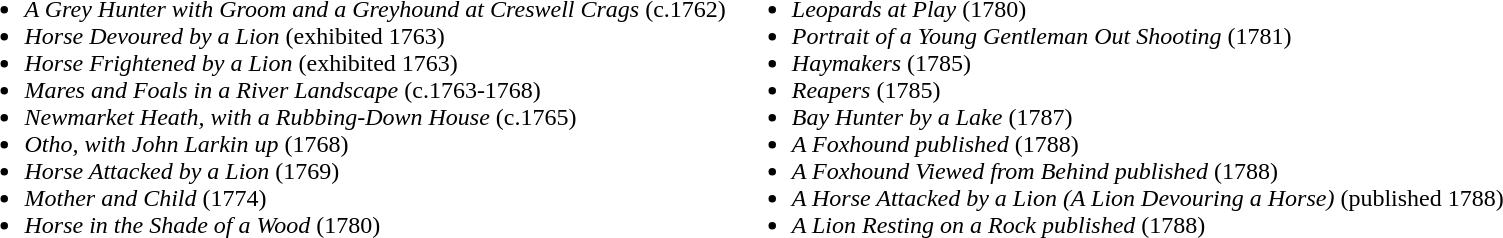<table>
<tr ---- valign="top">
<td><br><ul><li><em>A Grey Hunter with Groom and a Greyhound at Creswell Crags</em> (c.1762)</li><li><em>Horse Devoured by a Lion</em> (exhibited 1763)</li><li><em>Horse Frightened by a Lion</em> (exhibited 1763)</li><li><em>Mares and Foals in a River Landscape</em> (c.1763‑1768)</li><li><em>Newmarket Heath, with a Rubbing-Down House</em> (c.1765)</li><li><em>Otho, with John Larkin up</em> (1768)</li><li><em>Horse Attacked by a Lion</em> (1769)</li><li><em>Mother and Child</em> (1774)</li><li><em>Horse in the Shade of a Wood</em> (1780)</li></ul></td>
<td><br><ul><li><em>Leopards at Play</em> (1780)</li><li><em>Portrait of a Young Gentleman Out Shooting</em> (1781)</li><li><em>Haymakers</em> (1785)</li><li><em>Reapers</em> (1785)</li><li><em>Bay Hunter by a Lake</em> (1787)</li><li><em>A Foxhound published</em> (1788)</li><li><em>A Foxhound Viewed from Behind published</em> (1788)</li><li><em>A Horse Attacked by a Lion (A Lion Devouring a Horse)</em> (published 1788)</li><li><em>A Lion Resting on a Rock published</em> (1788)</li></ul></td>
</tr>
</table>
